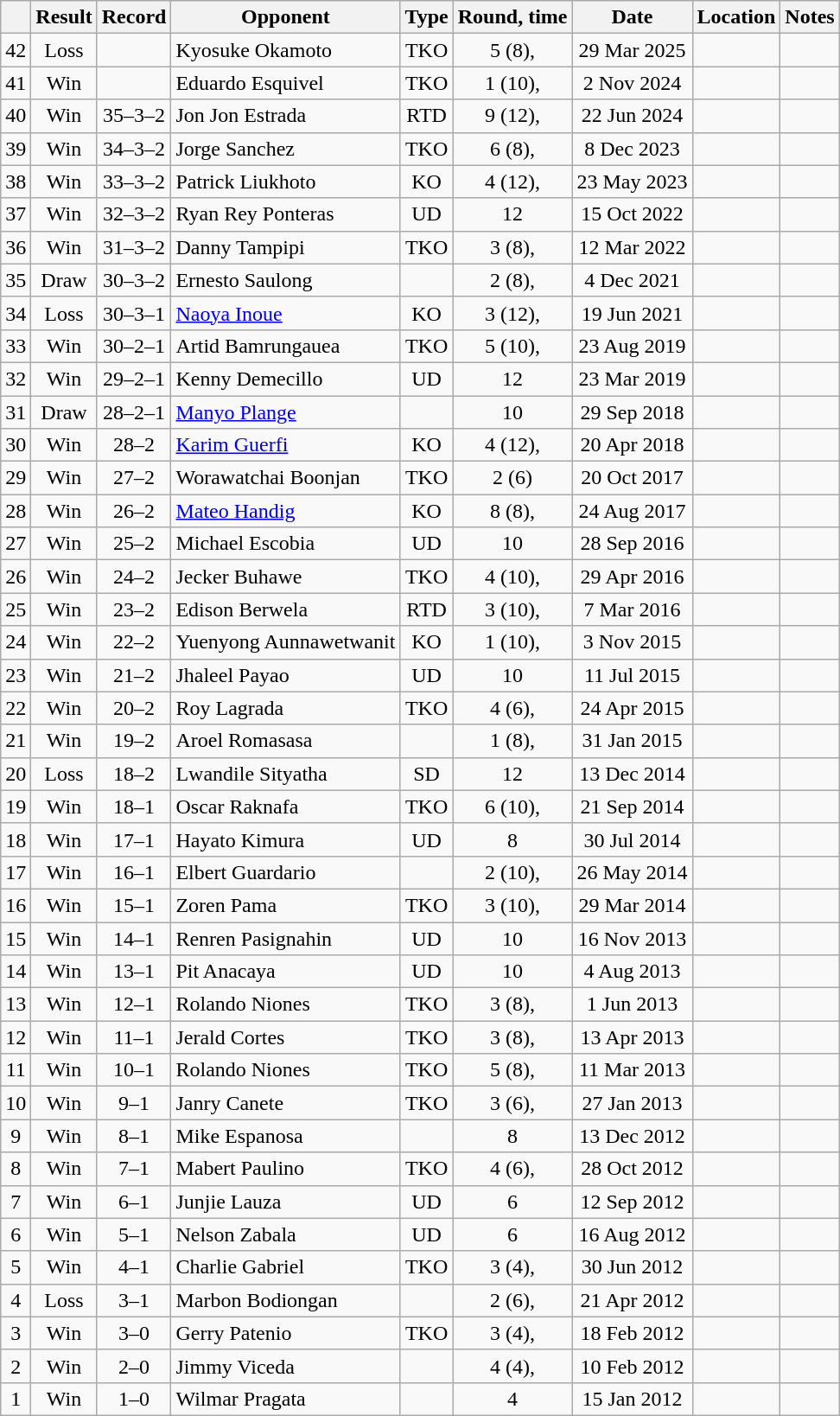<table class="wikitable" style="text-align:center">
<tr>
<th></th>
<th>Result</th>
<th>Record</th>
<th>Opponent</th>
<th>Type</th>
<th>Round, time</th>
<th>Date</th>
<th>Location</th>
<th>Notes</th>
</tr>
<tr>
<td>42</td>
<td>Loss</td>
<td></td>
<td align=left>Kyosuke Okamoto</td>
<td>TKO</td>
<td>5 (8), </td>
<td>29 Mar 2025</td>
<td align=left></td>
<td align=left></td>
</tr>
<tr>
<td>41</td>
<td>Win</td>
<td></td>
<td align=left>Eduardo Esquivel</td>
<td>TKO</td>
<td>1 (10), </td>
<td>2 Nov 2024</td>
<td align=left></td>
<td align=left></td>
</tr>
<tr>
<td>40</td>
<td>Win</td>
<td>35–3–2</td>
<td align=left>Jon Jon Estrada</td>
<td>RTD</td>
<td>9 (12), </td>
<td>22 Jun 2024</td>
<td align=left></td>
<td align=left></td>
</tr>
<tr>
<td>39</td>
<td>Win</td>
<td>34–3–2</td>
<td align=left>Jorge Sanchez</td>
<td>TKO</td>
<td>6 (8), </td>
<td>8 Dec 2023</td>
<td align=left></td>
<td></td>
</tr>
<tr>
<td>38</td>
<td>Win</td>
<td>33–3–2</td>
<td align=left>Patrick Liukhoto</td>
<td>KO</td>
<td>4 (12), </td>
<td>23 May 2023</td>
<td align=left></td>
<td align=left></td>
</tr>
<tr>
<td>37</td>
<td>Win</td>
<td>32–3–2</td>
<td align=left>Ryan Rey Ponteras</td>
<td>UD</td>
<td>12</td>
<td>15 Oct 2022</td>
<td align=left></td>
<td></td>
</tr>
<tr>
<td>36</td>
<td>Win</td>
<td>31–3–2</td>
<td align=left>Danny Tampipi</td>
<td>TKO</td>
<td>3 (8), </td>
<td>12 Mar 2022</td>
<td align=left></td>
<td></td>
</tr>
<tr>
<td>35</td>
<td>Draw</td>
<td>30–3–2</td>
<td align=left>Ernesto Saulong</td>
<td></td>
<td>2 (8), </td>
<td>4 Dec 2021</td>
<td align=left></td>
<td></td>
</tr>
<tr>
<td>34</td>
<td>Loss</td>
<td>30–3–1</td>
<td align=left><a href='#'>Naoya Inoue</a></td>
<td>KO</td>
<td>3 (12), </td>
<td>19 Jun 2021</td>
<td align=left></td>
<td align=left></td>
</tr>
<tr>
<td>33</td>
<td>Win</td>
<td>30–2–1</td>
<td align=left>Artid Bamrungauea</td>
<td>TKO</td>
<td>5 (10), </td>
<td>23 Aug 2019</td>
<td align=left></td>
<td></td>
</tr>
<tr>
<td>32</td>
<td>Win</td>
<td>29–2–1</td>
<td align=left>Kenny Demecillo</td>
<td>UD</td>
<td>12</td>
<td>23 Mar 2019</td>
<td align=left></td>
<td></td>
</tr>
<tr>
<td>31</td>
<td>Draw</td>
<td>28–2–1</td>
<td align=left><a href='#'>Manyo Plange</a></td>
<td></td>
<td>10</td>
<td>29 Sep 2018</td>
<td align=left></td>
<td></td>
</tr>
<tr>
<td>30</td>
<td>Win</td>
<td>28–2</td>
<td align=left><a href='#'>Karim Guerfi</a></td>
<td>KO</td>
<td>4 (12), </td>
<td>20 Apr 2018</td>
<td align=left></td>
<td align=left></td>
</tr>
<tr>
<td>29</td>
<td>Win</td>
<td>27–2</td>
<td align=left>Worawatchai Boonjan</td>
<td>TKO</td>
<td>2 (6)</td>
<td>20 Oct 2017</td>
<td align=left></td>
<td></td>
</tr>
<tr>
<td>28</td>
<td>Win</td>
<td>26–2</td>
<td align=left><a href='#'>Mateo Handig</a></td>
<td>KO</td>
<td>8 (8), </td>
<td>24 Aug 2017</td>
<td align=left></td>
<td></td>
</tr>
<tr>
<td>27</td>
<td>Win</td>
<td>25–2</td>
<td align=left>Michael Escobia</td>
<td>UD</td>
<td>10</td>
<td>28 Sep 2016</td>
<td align=left></td>
<td></td>
</tr>
<tr>
<td>26</td>
<td>Win</td>
<td>24–2</td>
<td align=left>Jecker Buhawe</td>
<td>TKO</td>
<td>4 (10), </td>
<td>29 Apr 2016</td>
<td align=left></td>
<td align=left></td>
</tr>
<tr>
<td>25</td>
<td>Win</td>
<td>23–2</td>
<td align=left>Edison Berwela</td>
<td>RTD</td>
<td>3 (10), </td>
<td>7 Mar 2016</td>
<td align=left></td>
<td align=left></td>
</tr>
<tr>
<td>24</td>
<td>Win</td>
<td>22–2</td>
<td align=left>Yuenyong Aunnawetwanit</td>
<td>KO</td>
<td>1 (10), </td>
<td>3 Nov 2015</td>
<td align=left></td>
<td align=left></td>
</tr>
<tr>
<td>23</td>
<td>Win</td>
<td>21–2</td>
<td align=left>Jhaleel Payao</td>
<td>UD</td>
<td>10</td>
<td>11 Jul 2015</td>
<td align=left></td>
<td align=left></td>
</tr>
<tr>
<td>22</td>
<td>Win</td>
<td>20–2</td>
<td align=left>Roy Lagrada</td>
<td>TKO</td>
<td>4 (6), </td>
<td>24 Apr 2015</td>
<td align=left></td>
<td></td>
</tr>
<tr>
<td>21</td>
<td>Win</td>
<td>19–2</td>
<td align=left>Aroel Romasasa</td>
<td></td>
<td>1 (8), </td>
<td>31 Jan 2015</td>
<td align=left></td>
<td></td>
</tr>
<tr>
<td>20</td>
<td>Loss</td>
<td>18–2</td>
<td align=left>Lwandile Sityatha</td>
<td>SD</td>
<td>12</td>
<td>13 Dec 2014</td>
<td align=left></td>
<td align=left></td>
</tr>
<tr>
<td>19</td>
<td>Win</td>
<td>18–1</td>
<td align=left>Oscar Raknafa</td>
<td>TKO</td>
<td>6 (10), </td>
<td>21 Sep 2014</td>
<td align=left></td>
<td></td>
</tr>
<tr>
<td>18</td>
<td>Win</td>
<td>17–1</td>
<td align=left>Hayato Kimura</td>
<td>UD</td>
<td>8</td>
<td>30 Jul 2014</td>
<td align=left></td>
<td></td>
</tr>
<tr>
<td>17</td>
<td>Win</td>
<td>16–1</td>
<td align=left>Elbert Guardario</td>
<td></td>
<td>2 (10), </td>
<td>26 May 2014</td>
<td align=left></td>
<td></td>
</tr>
<tr>
<td>16</td>
<td>Win</td>
<td>15–1</td>
<td align=left>Zoren Pama</td>
<td>TKO</td>
<td>3 (10), </td>
<td>29 Mar 2014</td>
<td align=left></td>
<td></td>
</tr>
<tr>
<td>15</td>
<td>Win</td>
<td>14–1</td>
<td align=left>Renren Pasignahin</td>
<td>UD</td>
<td>10</td>
<td>16 Nov 2013</td>
<td align=left></td>
<td></td>
</tr>
<tr>
<td>14</td>
<td>Win</td>
<td>13–1</td>
<td align=left>Pit Anacaya</td>
<td>UD</td>
<td>10</td>
<td>4 Aug 2013</td>
<td align=left></td>
<td></td>
</tr>
<tr>
<td>13</td>
<td>Win</td>
<td>12–1</td>
<td align=left>Rolando Niones</td>
<td>TKO</td>
<td>3 (8), </td>
<td>1 Jun 2013</td>
<td align=left></td>
<td></td>
</tr>
<tr>
<td>12</td>
<td>Win</td>
<td>11–1</td>
<td align=left>Jerald Cortes</td>
<td>TKO</td>
<td>3 (8), </td>
<td>13 Apr 2013</td>
<td align=left></td>
<td></td>
</tr>
<tr>
<td>11</td>
<td>Win</td>
<td>10–1</td>
<td align=left>Rolando Niones</td>
<td>TKO</td>
<td>5 (8), </td>
<td>11 Mar 2013</td>
<td align=left></td>
<td></td>
</tr>
<tr>
<td>10</td>
<td>Win</td>
<td>9–1</td>
<td align=left>Janry Canete</td>
<td>TKO</td>
<td>3 (6), </td>
<td>27 Jan 2013</td>
<td align=left></td>
<td></td>
</tr>
<tr>
<td>9</td>
<td>Win</td>
<td>8–1</td>
<td align=left>Mike Espanosa</td>
<td></td>
<td>8</td>
<td>13 Dec 2012</td>
<td align=left></td>
<td></td>
</tr>
<tr>
<td>8</td>
<td>Win</td>
<td>7–1</td>
<td align=left>Mabert Paulino</td>
<td>TKO</td>
<td>4 (6), </td>
<td>28 Oct 2012</td>
<td align=left></td>
<td></td>
</tr>
<tr>
<td>7</td>
<td>Win</td>
<td>6–1</td>
<td align=left>Junjie Lauza</td>
<td>UD</td>
<td>6</td>
<td>12 Sep 2012</td>
<td align=left></td>
<td></td>
</tr>
<tr>
<td>6</td>
<td>Win</td>
<td>5–1</td>
<td align=left>Nelson Zabala</td>
<td>UD</td>
<td>6</td>
<td>16 Aug 2012</td>
<td align=left></td>
<td></td>
</tr>
<tr>
<td>5</td>
<td>Win</td>
<td>4–1</td>
<td align=left>Charlie Gabriel</td>
<td>TKO</td>
<td>3 (4), </td>
<td>30 Jun 2012</td>
<td align=left></td>
<td></td>
</tr>
<tr>
<td>4</td>
<td>Loss</td>
<td>3–1</td>
<td align=left>Marbon Bodiongan</td>
<td></td>
<td>2 (6), </td>
<td>21 Apr 2012</td>
<td align=left></td>
<td></td>
</tr>
<tr>
<td>3</td>
<td>Win</td>
<td>3–0</td>
<td align=left>Gerry Patenio</td>
<td>TKO</td>
<td>3 (4), </td>
<td>18 Feb 2012</td>
<td align=left></td>
<td></td>
</tr>
<tr>
<td>2</td>
<td>Win</td>
<td>2–0</td>
<td align=left>Jimmy Viceda</td>
<td></td>
<td>4 (4), </td>
<td>10 Feb 2012</td>
<td align=left></td>
<td></td>
</tr>
<tr>
<td>1</td>
<td>Win</td>
<td>1–0</td>
<td align=left>Wilmar Pragata</td>
<td></td>
<td>4</td>
<td>15 Jan 2012</td>
<td align=left></td>
<td></td>
</tr>
</table>
